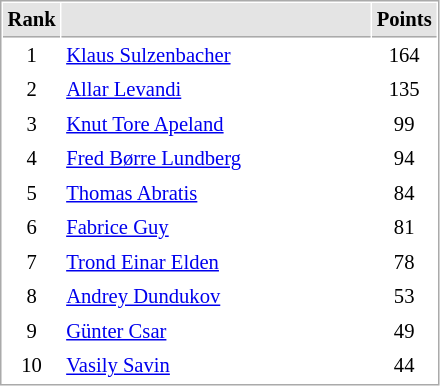<table cellspacing="1" cellpadding="3" style="border:1px solid #AAAAAA;font-size:86%">
<tr bgcolor="#E4E4E4">
<th style="border-bottom:1px solid #AAAAAA" width=10>Rank</th>
<th style="border-bottom:1px solid #AAAAAA" width=200></th>
<th style="border-bottom:1px solid #AAAAAA" width=20>Points</th>
</tr>
<tr align="center">
<td>1</td>
<td align="left"> <a href='#'>Klaus Sulzenbacher</a></td>
<td>164</td>
</tr>
<tr align="center">
<td>2</td>
<td align="left"> <a href='#'>Allar Levandi</a></td>
<td>135</td>
</tr>
<tr align="center">
<td>3</td>
<td align="left"> <a href='#'>Knut Tore Apeland</a></td>
<td>99</td>
</tr>
<tr align="center">
<td>4</td>
<td align="left"> <a href='#'>Fred Børre Lundberg</a></td>
<td>94</td>
</tr>
<tr align="center">
<td>5</td>
<td align="left"> <a href='#'>Thomas Abratis</a></td>
<td>84</td>
</tr>
<tr align="center">
<td>6</td>
<td align="left"> <a href='#'>Fabrice Guy</a></td>
<td>81</td>
</tr>
<tr align="center">
<td>7</td>
<td align="left"> <a href='#'>Trond Einar Elden</a></td>
<td>78</td>
</tr>
<tr align="center">
<td>8</td>
<td align="left"> <a href='#'>Andrey Dundukov</a></td>
<td>53</td>
</tr>
<tr align="center">
<td>9</td>
<td align="left"> <a href='#'>Günter Csar</a></td>
<td>49</td>
</tr>
<tr align="center">
<td>10</td>
<td align="left"> <a href='#'>Vasily Savin</a></td>
<td>44</td>
</tr>
</table>
